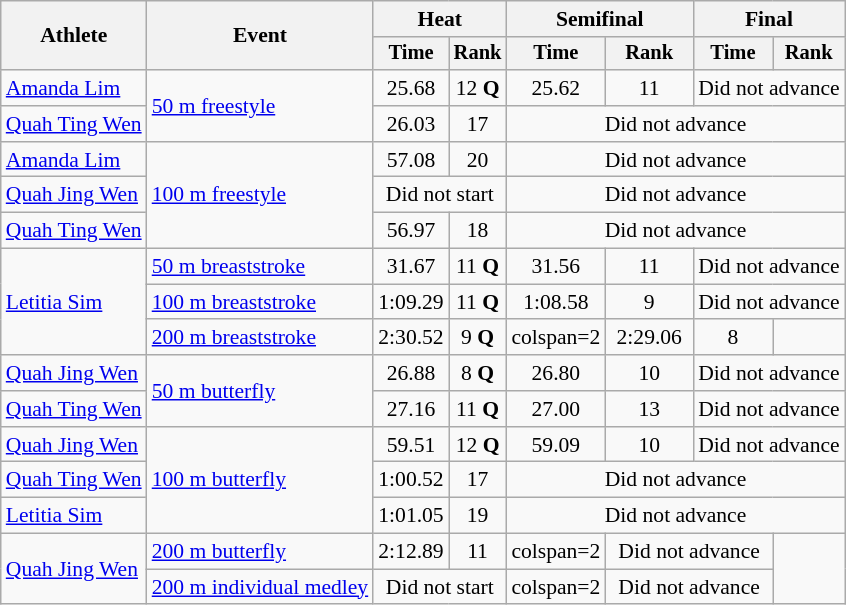<table class=wikitable style=font-size:90%>
<tr>
<th rowspan=2>Athlete</th>
<th rowspan=2>Event</th>
<th colspan=2>Heat</th>
<th colspan=2>Semifinal</th>
<th colspan=2>Final</th>
</tr>
<tr style=font-size:95%>
<th>Time</th>
<th>Rank</th>
<th>Time</th>
<th>Rank</th>
<th>Time</th>
<th>Rank</th>
</tr>
<tr align=center>
<td align=left><a href='#'>Amanda Lim</a></td>
<td align=left rowspan="2"><a href='#'>50 m freestyle</a></td>
<td>25.68</td>
<td>12 <strong>Q</strong></td>
<td>25.62</td>
<td>11</td>
<td colspan=2>Did not advance</td>
</tr>
<tr align=center>
<td align=left><a href='#'>Quah Ting Wen</a></td>
<td>26.03</td>
<td>17</td>
<td colspan=4>Did not advance</td>
</tr>
<tr align=center>
<td align=left><a href='#'>Amanda Lim</a></td>
<td align=left rowspan="3"><a href='#'>100 m freestyle</a></td>
<td>57.08</td>
<td>20</td>
<td colspan=4>Did not advance</td>
</tr>
<tr align=center>
<td align=left><a href='#'>Quah Jing Wen</a></td>
<td colspan=2>Did not start</td>
<td colspan=4>Did not advance</td>
</tr>
<tr align=center>
<td align=left><a href='#'>Quah Ting Wen</a></td>
<td>56.97</td>
<td>18</td>
<td colspan=4>Did not advance</td>
</tr>
<tr align=center>
<td align=left rowspan=3><a href='#'>Letitia Sim</a></td>
<td align=left rowspan="1"><a href='#'>50 m breaststroke</a></td>
<td>31.67</td>
<td>11 <strong>Q</strong></td>
<td>31.56</td>
<td>11</td>
<td colspan=2>Did not advance</td>
</tr>
<tr align=center>
<td align=left rowspan="1"><a href='#'>100 m breaststroke</a></td>
<td>1:09.29</td>
<td>11 <strong>Q</strong></td>
<td>1:08.58</td>
<td>9</td>
<td colspan=2>Did not advance</td>
</tr>
<tr align=center>
<td align=left rowspan="1"><a href='#'>200 m breaststroke</a></td>
<td>2:30.52</td>
<td>9 <strong>Q</strong></td>
<td>colspan=2 </td>
<td>2:29.06</td>
<td>8</td>
</tr>
<tr align=center>
<td align=left><a href='#'>Quah Jing Wen</a></td>
<td align=left rowspan="2"><a href='#'>50 m butterfly</a></td>
<td>26.88</td>
<td>8 <strong>Q</strong></td>
<td>26.80</td>
<td>10</td>
<td colspan=2>Did not advance</td>
</tr>
<tr align=center>
<td align=left><a href='#'>Quah Ting Wen</a></td>
<td>27.16</td>
<td>11 <strong>Q</strong></td>
<td>27.00</td>
<td>13</td>
<td colspan=2>Did not advance</td>
</tr>
<tr align=center>
<td align=left><a href='#'>Quah Jing Wen</a></td>
<td align=left rowspan="3"><a href='#'>100 m butterfly</a></td>
<td>59.51</td>
<td>12 <strong>Q</strong></td>
<td>59.09</td>
<td>10</td>
<td colspan=2>Did not advance</td>
</tr>
<tr align=center>
<td align=left><a href='#'>Quah Ting Wen</a></td>
<td>1:00.52</td>
<td>17</td>
<td colspan=4>Did not advance</td>
</tr>
<tr align=center>
<td align=left><a href='#'>Letitia Sim</a></td>
<td>1:01.05</td>
<td>19</td>
<td colspan=4>Did not advance</td>
</tr>
<tr align=center>
<td align=left rowspan=2><a href='#'>Quah Jing Wen</a></td>
<td align=left rowspan="1"><a href='#'>200 m butterfly</a></td>
<td>2:12.89</td>
<td>11</td>
<td>colspan=2 </td>
<td colspan=2>Did not advance</td>
</tr>
<tr align=center>
<td align=left rowspan="1"><a href='#'>200 m individual medley</a></td>
<td colspan=2>Did not start</td>
<td>colspan=2 </td>
<td colspan=2>Did not advance</td>
</tr>
</table>
